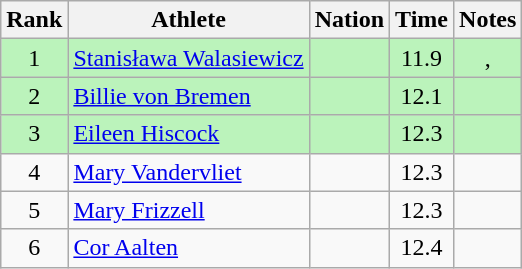<table class="wikitable sortable" style="text-align:center">
<tr>
<th>Rank</th>
<th>Athlete</th>
<th>Nation</th>
<th>Time</th>
<th>Notes</th>
</tr>
<tr bgcolor=bbf3bb>
<td>1</td>
<td align=left><a href='#'>Stanisława Walasiewicz</a></td>
<td align=left></td>
<td>11.9</td>
<td>, </td>
</tr>
<tr bgcolor=bbf3bb>
<td>2</td>
<td align=left><a href='#'>Billie von Bremen</a></td>
<td align=left></td>
<td>12.1</td>
<td></td>
</tr>
<tr bgcolor=bbf3bb>
<td>3</td>
<td align=left><a href='#'>Eileen Hiscock</a></td>
<td align=left></td>
<td>12.3</td>
<td></td>
</tr>
<tr>
<td>4</td>
<td align=left><a href='#'>Mary Vandervliet</a></td>
<td align=left></td>
<td>12.3</td>
<td></td>
</tr>
<tr>
<td>5</td>
<td align=left><a href='#'>Mary Frizzell</a></td>
<td align=left></td>
<td>12.3</td>
<td></td>
</tr>
<tr>
<td>6</td>
<td align=left><a href='#'>Cor Aalten</a></td>
<td align=left></td>
<td>12.4</td>
<td></td>
</tr>
</table>
